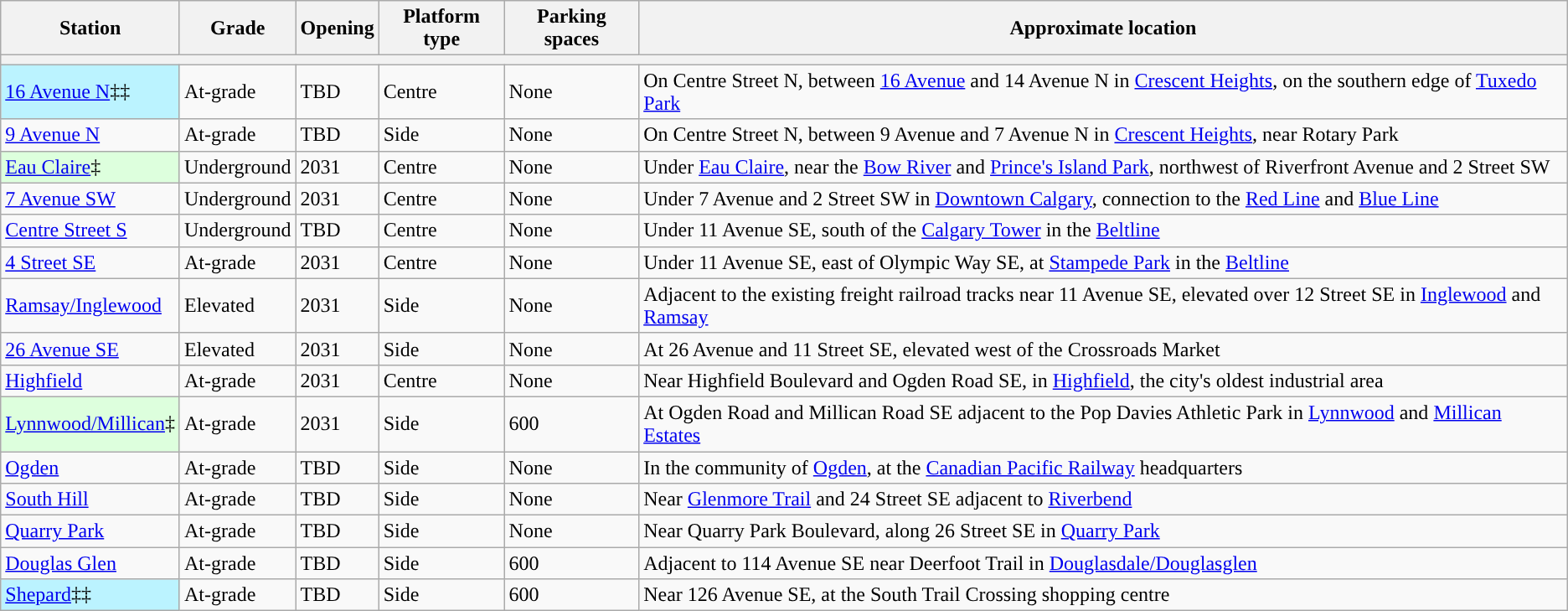<table class="wikitable sortable">
<tr>
<th>Station</th>
<th>Grade</th>
<th>Opening</th>
<th>Platform type</th>
<th data-sort-type="number">Parking spaces</th>
<th class="unsortable">Approximate location</th>
</tr>
<tr>
<th colspan=6 style="background:#"></th>
</tr>
<tr z>
<td style="background-color:#bbf3ff"><a href='#'>16 Avenue N</a>‡‡</td>
<td>At-grade</td>
<td>TBD</td>
<td>Centre</td>
<td>None</td>
<td>On Centre Street N, between <a href='#'>16 Avenue</a> and 14 Avenue N in <a href='#'>Crescent Heights</a>, on the southern edge of <a href='#'>Tuxedo Park</a></td>
</tr>
<tr>
<td><a href='#'>9 Avenue N</a></td>
<td>At-grade</td>
<td>TBD</td>
<td>Side</td>
<td>None</td>
<td>On Centre Street N, between 9 Avenue and 7 Avenue N in <a href='#'>Crescent Heights</a>, near Rotary Park</td>
</tr>
<tr>
<td style="background-color:#ddffdd"><a href='#'>Eau Claire</a>‡</td>
<td>Underground</td>
<td>2031</td>
<td>Centre</td>
<td>None</td>
<td>Under <a href='#'>Eau Claire</a>, near the <a href='#'>Bow River</a> and <a href='#'>Prince's Island Park</a>, northwest of Riverfront Avenue and 2 Street SW</td>
</tr>
<tr>
<td><a href='#'>7 Avenue SW</a></td>
<td>Underground</td>
<td>2031</td>
<td>Centre</td>
<td>None</td>
<td>Under 7 Avenue and 2 Street SW in <a href='#'>Downtown Calgary</a>, connection to the <a href='#'>Red Line</a> and <a href='#'>Blue Line</a></td>
</tr>
<tr>
<td><a href='#'>Centre Street S</a></td>
<td>Underground</td>
<td>TBD</td>
<td>Centre</td>
<td>None</td>
<td>Under 11 Avenue SE, south of the <a href='#'>Calgary Tower</a> in the <a href='#'>Beltline</a></td>
</tr>
<tr>
<td><a href='#'>4 Street SE</a></td>
<td>At-grade</td>
<td>2031</td>
<td>Centre</td>
<td>None</td>
<td>Under 11 Avenue SE, east of Olympic Way SE, at <a href='#'>Stampede Park</a> in the <a href='#'>Beltline</a></td>
</tr>
<tr>
<td><a href='#'>Ramsay/Inglewood</a></td>
<td>Elevated</td>
<td>2031</td>
<td>Side</td>
<td>None</td>
<td>Adjacent to the existing freight railroad tracks near 11 Avenue SE, elevated over 12 Street SE in <a href='#'>Inglewood</a> and <a href='#'>Ramsay</a></td>
</tr>
<tr>
<td><a href='#'>26 Avenue SE</a></td>
<td>Elevated</td>
<td>2031</td>
<td>Side</td>
<td>None</td>
<td>At 26 Avenue and 11 Street SE, elevated west of the Crossroads Market</td>
</tr>
<tr>
<td><a href='#'>Highfield</a></td>
<td>At-grade</td>
<td>2031</td>
<td>Centre</td>
<td>None</td>
<td>Near Highfield Boulevard and Ogden Road SE, in <a href='#'>Highfield</a>, the city's oldest industrial area</td>
</tr>
<tr>
<td style="background-color:#ddffdd"><a href='#'>Lynnwood/Millican</a>‡</td>
<td>At-grade</td>
<td>2031</td>
<td>Side</td>
<td>600</td>
<td>At Ogden Road and Millican Road SE adjacent to the Pop Davies Athletic Park in <a href='#'>Lynnwood</a> and <a href='#'>Millican Estates</a></td>
</tr>
<tr>
<td><a href='#'>Ogden</a></td>
<td>At-grade</td>
<td>TBD</td>
<td>Side</td>
<td>None</td>
<td>In the community of <a href='#'>Ogden</a>, at the <a href='#'>Canadian Pacific Railway</a> headquarters</td>
</tr>
<tr>
<td><a href='#'>South Hill</a></td>
<td>At-grade</td>
<td>TBD</td>
<td>Side</td>
<td>None</td>
<td>Near <a href='#'>Glenmore Trail</a> and 24 Street SE adjacent to <a href='#'>Riverbend</a></td>
</tr>
<tr>
<td><a href='#'>Quarry Park</a></td>
<td>At-grade</td>
<td>TBD</td>
<td>Side</td>
<td>None</td>
<td>Near Quarry Park Boulevard, along 26 Street SE in <a href='#'>Quarry Park</a></td>
</tr>
<tr>
<td><a href='#'>Douglas Glen</a></td>
<td>At-grade</td>
<td>TBD</td>
<td>Side</td>
<td>600</td>
<td>Adjacent to 114 Avenue SE near Deerfoot Trail in <a href='#'>Douglasdale/Douglasglen</a></td>
</tr>
<tr>
<td style="background-color:#bbf3ff"><a href='#'>Shepard</a>‡‡</td>
<td>At-grade</td>
<td>TBD</td>
<td>Side</td>
<td>600</td>
<td>Near 126 Avenue SE, at the South Trail Crossing shopping centre</td>
</tr>
</table>
